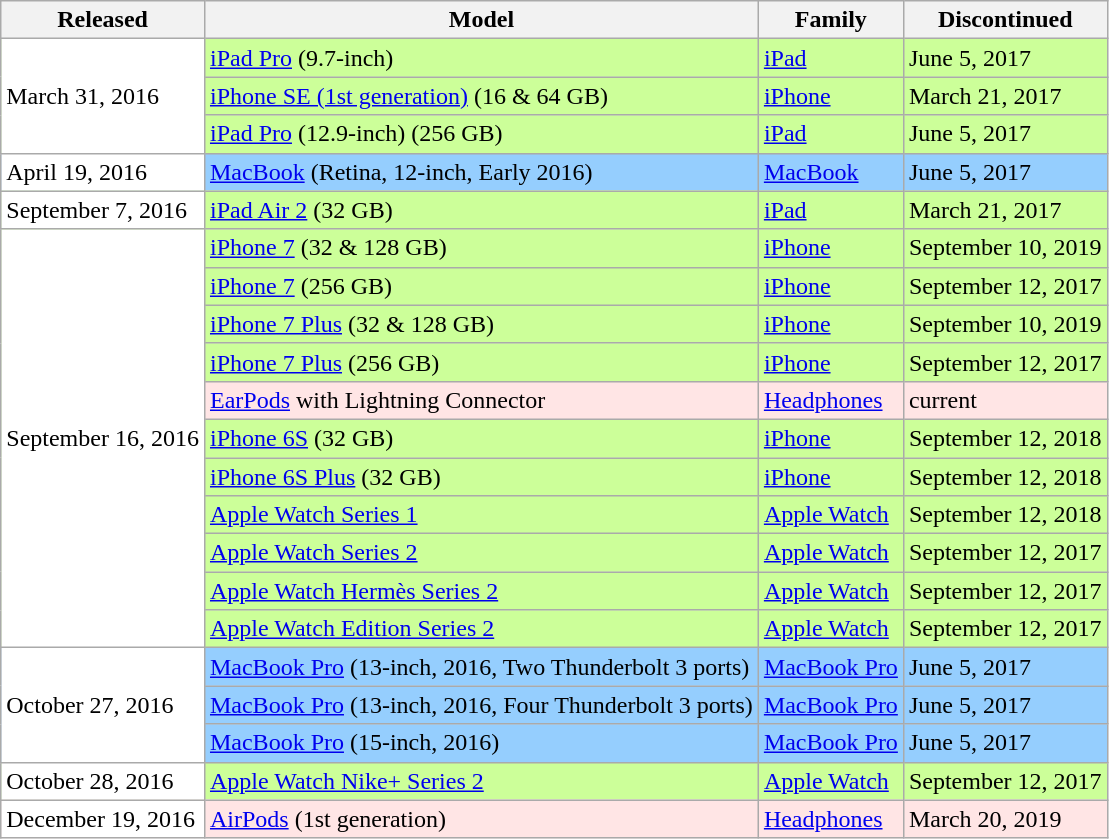<table class="wikitable sortable">
<tr>
<th>Released</th>
<th>Model</th>
<th>Family</th>
<th>Discontinued</th>
</tr>
<tr bgcolor=#CCFF99>
<td bgcolor=#FFF rowspan=3>March 31, 2016</td>
<td><a href='#'>iPad Pro</a> (9.7-inch)</td>
<td><a href='#'>iPad</a></td>
<td>June 5, 2017</td>
</tr>
<tr bgcolor=#CCFF99>
<td><a href='#'>iPhone SE (1st generation)</a> (16 & 64 GB)</td>
<td><a href='#'>iPhone</a></td>
<td>March 21, 2017</td>
</tr>
<tr bgcolor=#CCFF99>
<td><a href='#'>iPad Pro</a> (12.9-inch) (256 GB)</td>
<td><a href='#'>iPad</a></td>
<td>June 5, 2017</td>
</tr>
<tr bgcolor=#95CEFE>
<td bgcolor=#FFF>April 19, 2016</td>
<td><a href='#'>MacBook</a> (Retina, 12-inch, Early 2016)</td>
<td><a href='#'>MacBook</a></td>
<td>June 5, 2017</td>
</tr>
<tr bgcolor=#CCFF99>
<td bgcolor=#FFF>September 7, 2016</td>
<td><a href='#'>iPad Air 2</a> (32 GB)</td>
<td><a href='#'>iPad</a></td>
<td>March 21, 2017</td>
</tr>
<tr bgcolor=#CCFF99>
<td bgcolor=#FFF rowspan=11>September 16, 2016</td>
<td><a href='#'>iPhone 7</a> (32 & 128 GB)</td>
<td><a href='#'>iPhone</a></td>
<td>September 10, 2019</td>
</tr>
<tr bgcolor=#CCFF99>
<td><a href='#'>iPhone 7</a> (256 GB)</td>
<td><a href='#'>iPhone</a></td>
<td>September 12, 2017</td>
</tr>
<tr bgcolor=#CCFF99>
<td><a href='#'>iPhone 7 Plus</a> (32 & 128 GB)</td>
<td><a href='#'>iPhone</a></td>
<td>September 10, 2019</td>
</tr>
<tr bgcolor=#CCFF99>
<td><a href='#'>iPhone 7 Plus</a> (256 GB)</td>
<td><a href='#'>iPhone</a></td>
<td>September 12, 2017</td>
</tr>
<tr bgcolor=#FFE5E5>
<td><a href='#'>EarPods</a> with Lightning Connector</td>
<td><a href='#'>Headphones</a></td>
<td>current</td>
</tr>
<tr bgcolor=#CCFF99>
<td><a href='#'>iPhone 6S</a> (32 GB)</td>
<td><a href='#'>iPhone</a></td>
<td>September 12, 2018</td>
</tr>
<tr bgcolor=#CCFF99>
<td><a href='#'>iPhone 6S Plus</a> (32 GB)</td>
<td><a href='#'>iPhone</a></td>
<td>September 12, 2018</td>
</tr>
<tr bgcolor=#CCFF99>
<td><a href='#'>Apple Watch Series 1</a></td>
<td><a href='#'>Apple Watch</a></td>
<td>September 12, 2018</td>
</tr>
<tr bgcolor=#CCFF99>
<td><a href='#'>Apple Watch Series 2</a></td>
<td><a href='#'>Apple Watch</a></td>
<td>September 12, 2017</td>
</tr>
<tr bgcolor=#CCFF99>
<td><a href='#'>Apple Watch Hermès Series 2</a></td>
<td><a href='#'>Apple Watch</a></td>
<td>September 12, 2017</td>
</tr>
<tr bgcolor=#CCFF99>
<td><a href='#'>Apple Watch Edition Series 2</a></td>
<td><a href='#'>Apple Watch</a></td>
<td>September 12, 2017</td>
</tr>
<tr bgcolor=#95CEFE>
<td rowspan=3 bgcolor=#FFF>October 27, 2016</td>
<td><a href='#'>MacBook Pro</a> (13-inch, 2016, Two Thunderbolt 3 ports)</td>
<td><a href='#'>MacBook Pro</a></td>
<td>June 5, 2017</td>
</tr>
<tr bgcolor=#95CEFE>
<td><a href='#'>MacBook Pro</a> (13-inch, 2016, Four Thunderbolt 3 ports)</td>
<td><a href='#'>MacBook Pro</a></td>
<td>June 5, 2017</td>
</tr>
<tr bgcolor=#95CEFE>
<td><a href='#'>MacBook Pro</a> (15-inch, 2016)</td>
<td><a href='#'>MacBook Pro</a></td>
<td>June 5, 2017</td>
</tr>
<tr bgcolor=#CCFF99>
<td bgcolor=#FFF rowspan=1>October 28, 2016</td>
<td><a href='#'>Apple Watch Nike+ Series 2</a></td>
<td><a href='#'>Apple Watch</a></td>
<td>September 12, 2017</td>
</tr>
<tr bgcolor=#FFE5E5>
<td bgcolor=#FFF rowspan=1>December 19, 2016</td>
<td><a href='#'>AirPods</a> (1st generation)</td>
<td><a href='#'>Headphones</a></td>
<td>March 20, 2019</td>
</tr>
</table>
